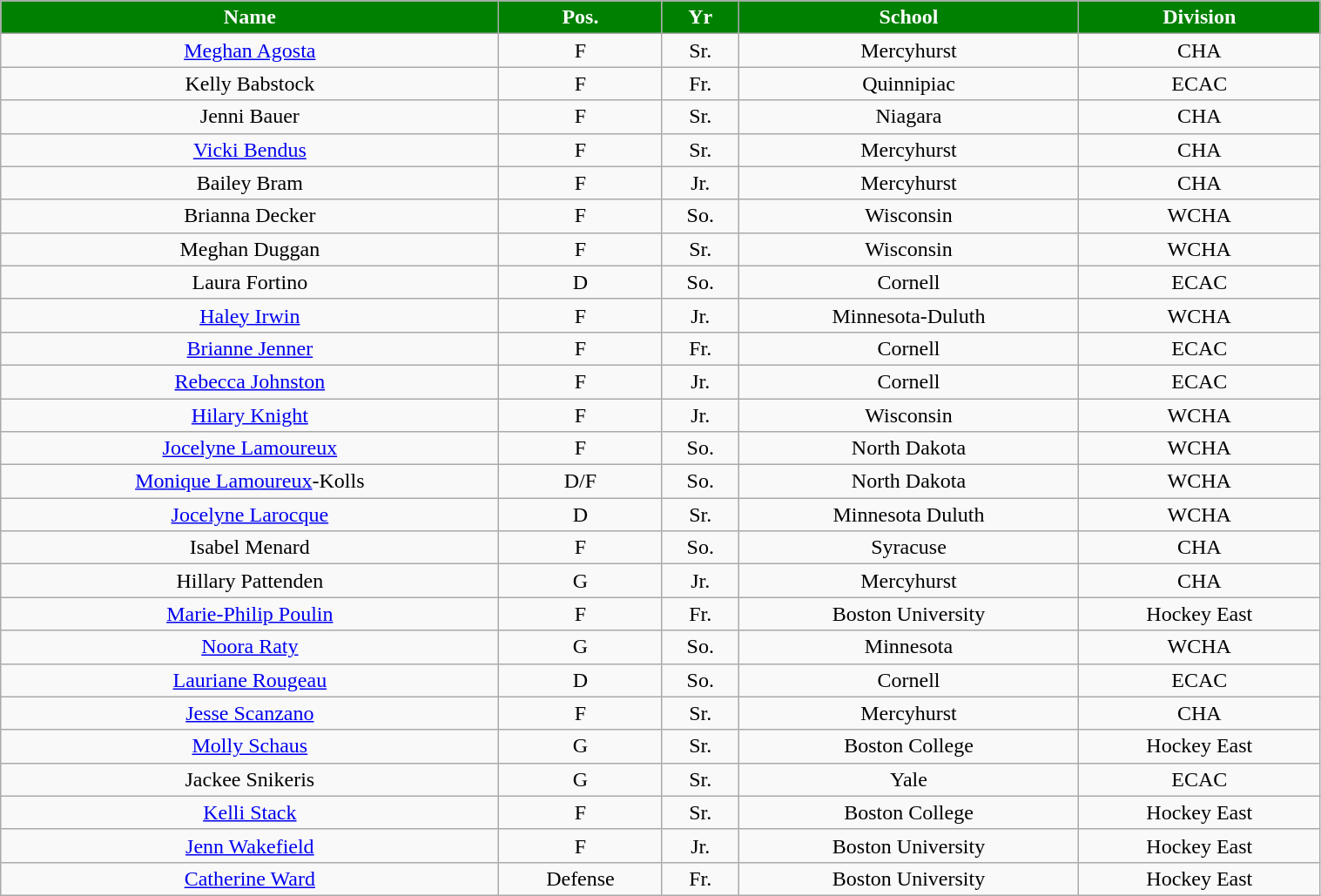<table class="wikitable" width="80%">
<tr align="center"  style="background:green;color:#FFFFFF;">
<td><strong>Name</strong></td>
<td><strong>Pos.</strong></td>
<td><strong>Yr</strong></td>
<td><strong>School</strong></td>
<td><strong>Division</strong></td>
</tr>
<tr align="center" bgcolor="">
<td><a href='#'>Meghan Agosta</a></td>
<td>F</td>
<td>Sr.</td>
<td>Mercyhurst</td>
<td>CHA</td>
</tr>
<tr align="center" bgcolor="">
<td>Kelly Babstock</td>
<td>F</td>
<td>Fr.</td>
<td>Quinnipiac</td>
<td>ECAC</td>
</tr>
<tr align="center" bgcolor="">
<td>Jenni Bauer</td>
<td>F</td>
<td>Sr.</td>
<td>Niagara</td>
<td>CHA</td>
</tr>
<tr align="center" bgcolor="">
<td><a href='#'>Vicki Bendus</a></td>
<td>F</td>
<td>Sr.</td>
<td>Mercyhurst</td>
<td>CHA</td>
</tr>
<tr align="center" bgcolor="">
<td>Bailey Bram</td>
<td>F</td>
<td>Jr.</td>
<td>Mercyhurst</td>
<td>CHA</td>
</tr>
<tr align="center" bgcolor="">
<td>Brianna Decker</td>
<td>F</td>
<td>So.</td>
<td>Wisconsin</td>
<td>WCHA</td>
</tr>
<tr align="center" bgcolor="">
<td>Meghan Duggan</td>
<td>F</td>
<td>Sr.</td>
<td>Wisconsin</td>
<td>WCHA</td>
</tr>
<tr align="center" bgcolor="">
<td>Laura Fortino</td>
<td>D</td>
<td>So.</td>
<td>Cornell</td>
<td>ECAC</td>
</tr>
<tr align="center" bgcolor="">
<td><a href='#'>Haley Irwin</a></td>
<td>F</td>
<td>Jr.</td>
<td>Minnesota-Duluth</td>
<td>WCHA</td>
</tr>
<tr align="center" bgcolor="">
<td><a href='#'>Brianne Jenner</a></td>
<td>F</td>
<td>Fr.</td>
<td>Cornell</td>
<td>ECAC</td>
</tr>
<tr align="center" bgcolor="">
<td><a href='#'>Rebecca Johnston</a></td>
<td>F</td>
<td>Jr.</td>
<td>Cornell</td>
<td>ECAC</td>
</tr>
<tr align="center" bgcolor="">
<td><a href='#'>Hilary Knight</a></td>
<td>F</td>
<td>Jr.</td>
<td>Wisconsin</td>
<td>WCHA</td>
</tr>
<tr align="center" bgcolor="">
<td><a href='#'>Jocelyne Lamoureux</a></td>
<td>F</td>
<td>So.</td>
<td>North Dakota</td>
<td>WCHA</td>
</tr>
<tr align="center" bgcolor="">
<td><a href='#'>Monique Lamoureux</a>-Kolls</td>
<td>D/F</td>
<td>So.</td>
<td>North Dakota</td>
<td>WCHA</td>
</tr>
<tr align="center" bgcolor="">
<td><a href='#'>Jocelyne Larocque</a></td>
<td>D</td>
<td>Sr.</td>
<td>Minnesota Duluth</td>
<td>WCHA</td>
</tr>
<tr align="center" bgcolor="">
<td>Isabel Menard</td>
<td>F</td>
<td>So.</td>
<td>Syracuse</td>
<td>CHA</td>
</tr>
<tr align="center" bgcolor="">
<td>Hillary Pattenden</td>
<td>G</td>
<td>Jr.</td>
<td>Mercyhurst</td>
<td>CHA</td>
</tr>
<tr align="center" bgcolor="">
<td><a href='#'>Marie-Philip Poulin</a></td>
<td>F</td>
<td>Fr.</td>
<td>Boston University</td>
<td>Hockey East</td>
</tr>
<tr align="center" bgcolor="">
<td><a href='#'>Noora Raty</a></td>
<td>G</td>
<td>So.</td>
<td>Minnesota</td>
<td>WCHA</td>
</tr>
<tr align="center" bgcolor="">
<td><a href='#'>Lauriane Rougeau</a></td>
<td>D</td>
<td>So.</td>
<td>Cornell</td>
<td>ECAC</td>
</tr>
<tr align="center" bgcolor="">
<td><a href='#'>Jesse Scanzano</a></td>
<td>F</td>
<td>Sr.</td>
<td>Mercyhurst</td>
<td>CHA</td>
</tr>
<tr align="center" bgcolor="">
<td><a href='#'>Molly Schaus</a></td>
<td>G</td>
<td>Sr.</td>
<td>Boston College</td>
<td>Hockey East</td>
</tr>
<tr align="center" bgcolor="">
<td>Jackee Snikeris</td>
<td>G</td>
<td>Sr.</td>
<td>Yale</td>
<td>ECAC</td>
</tr>
<tr align="center" bgcolor="">
<td><a href='#'>Kelli Stack</a></td>
<td>F</td>
<td>Sr.</td>
<td>Boston College</td>
<td>Hockey East</td>
</tr>
<tr align="center" bgcolor="">
<td><a href='#'>Jenn Wakefield</a></td>
<td>F</td>
<td>Jr.</td>
<td>Boston University</td>
<td>Hockey East</td>
</tr>
<tr align="center" bgcolor="">
<td><a href='#'>Catherine Ward</a></td>
<td>Defense</td>
<td>Fr.</td>
<td>Boston University</td>
<td>Hockey East</td>
</tr>
</table>
